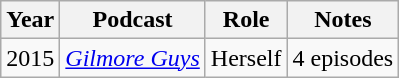<table class="wikitable sortable">
<tr>
<th>Year</th>
<th>Podcast</th>
<th>Role</th>
<th>Notes</th>
</tr>
<tr>
<td>2015</td>
<td><em><a href='#'>Gilmore Guys</a></em></td>
<td>Herself</td>
<td>4 episodes</td>
</tr>
</table>
